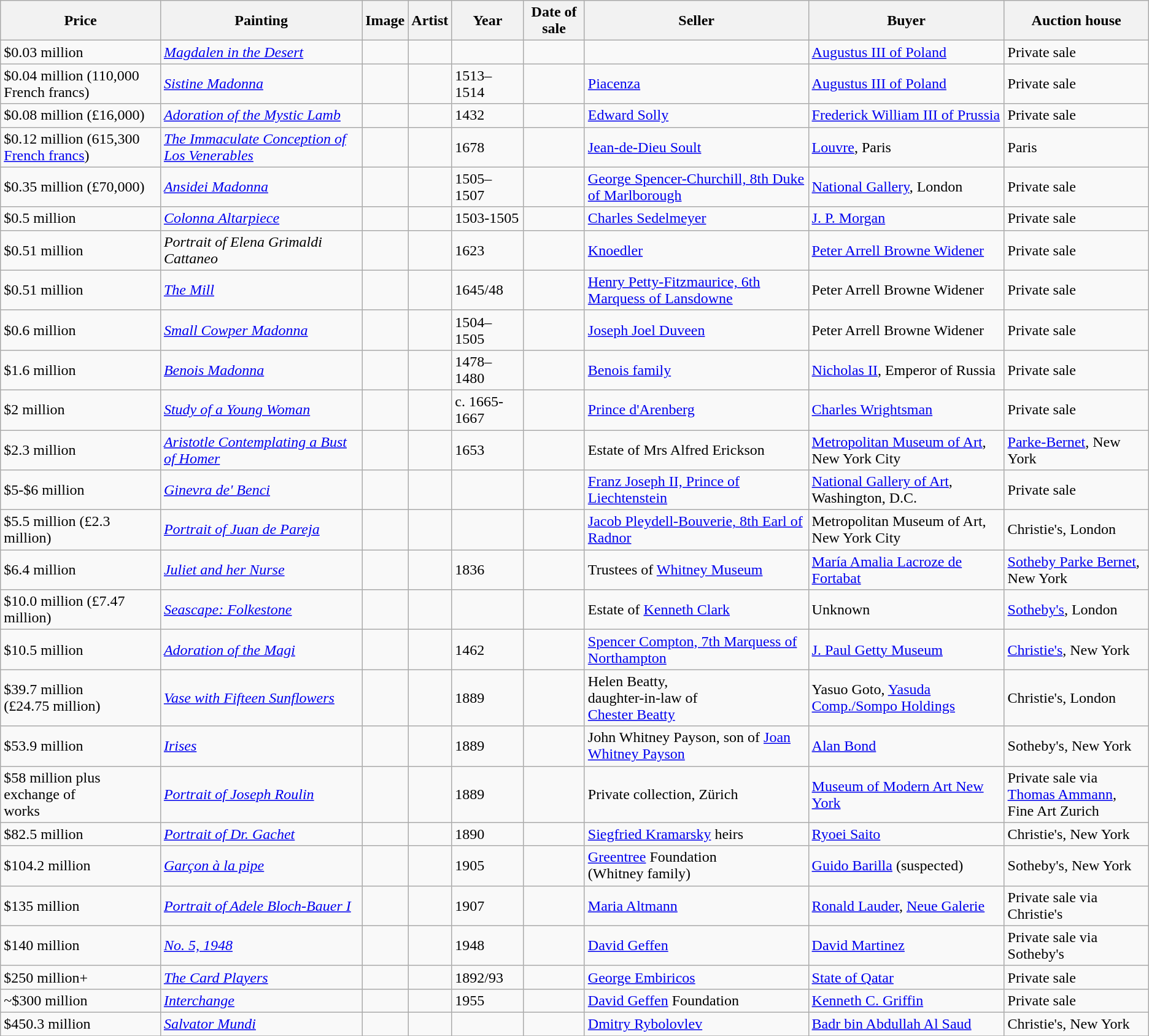<table class="wikitable sortable">
<tr>
<th data-sort-type="currency">Price</th>
<th>Painting</th>
<th>Image</th>
<th>Artist</th>
<th>Year</th>
<th>Date of sale</th>
<th>Seller</th>
<th>Buyer</th>
<th>Auction house</th>
</tr>
<tr>
<td>$0.03 million</td>
<td><em><a href='#'>Magdalen in the Desert</a></em></td>
<td></td>
<td></td>
<td></td>
<td></td>
<td></td>
<td><a href='#'>Augustus III of Poland</a></td>
<td>Private sale</td>
</tr>
<tr>
<td>$0.04 million (110,000 French francs)</td>
<td><em><a href='#'>Sistine Madonna</a></em></td>
<td></td>
<td></td>
<td data-sort-value=1513> 1513–1514</td>
<td></td>
<td><a href='#'>Piacenza</a></td>
<td><a href='#'>Augustus III of Poland</a></td>
<td>Private sale</td>
</tr>
<tr>
<td>$0.08 million (£16,000)</td>
<td><em><a href='#'>Adoration of the Mystic Lamb</a></em></td>
<td></td>
<td></td>
<td>1432</td>
<td></td>
<td><a href='#'>Edward Solly</a></td>
<td><a href='#'>Frederick William III of Prussia</a></td>
<td>Private sale</td>
</tr>
<tr>
<td>$0.12 million (615,300 <a href='#'>French francs</a>)</td>
<td><em><a href='#'>The Immaculate Conception of Los Venerables</a></em></td>
<td></td>
<td></td>
<td data-sort-value=1678> 1678</td>
<td></td>
<td><a href='#'>Jean-de-Dieu Soult</a></td>
<td><a href='#'>Louvre</a>, Paris</td>
<td>Paris</td>
</tr>
<tr>
<td>$0.35 million (£70,000)</td>
<td><em><a href='#'>Ansidei Madonna</a></em></td>
<td></td>
<td></td>
<td data-sort-value=1507>1505–1507</td>
<td></td>
<td><a href='#'>George Spencer-Churchill, 8th Duke of Marlborough</a></td>
<td><a href='#'>National Gallery</a>, London</td>
<td>Private sale</td>
</tr>
<tr>
<td>$0.5 million</td>
<td><em><a href='#'>Colonna Altarpiece</a></em></td>
<td></td>
<td></td>
<td data-sort-value=1503> 1503-1505</td>
<td></td>
<td><a href='#'>Charles Sedelmeyer</a></td>
<td><a href='#'>J. P. Morgan</a></td>
<td>Private sale</td>
</tr>
<tr>
<td>$0.51 million</td>
<td><em>Portrait of Elena Grimaldi Cattaneo</em></td>
<td></td>
<td></td>
<td data-sort-value=1623> 1623</td>
<td></td>
<td><a href='#'>Knoedler</a></td>
<td><a href='#'>Peter Arrell Browne Widener</a></td>
<td>Private sale</td>
</tr>
<tr>
<td>$0.51 million</td>
<td><em><a href='#'>The Mill</a></em></td>
<td></td>
<td></td>
<td data-sort-value=1648>1645/48</td>
<td></td>
<td><a href='#'>Henry Petty-Fitzmaurice, 6th Marquess of Lansdowne</a></td>
<td>Peter Arrell Browne Widener</td>
<td>Private sale</td>
</tr>
<tr>
<td>$0.6 million</td>
<td><em><a href='#'>Small Cowper Madonna</a></em></td>
<td></td>
<td></td>
<td data-sort-value=1504> 1504–1505</td>
<td></td>
<td><a href='#'>Joseph Joel Duveen</a></td>
<td>Peter Arrell Browne Widener</td>
<td>Private sale</td>
</tr>
<tr>
<td>$1.6 million</td>
<td><em><a href='#'>Benois Madonna</a></em></td>
<td></td>
<td></td>
<td data-sort-value=1478> 1478–1480</td>
<td></td>
<td><a href='#'>Benois family</a></td>
<td><a href='#'>Nicholas II</a>, Emperor of Russia</td>
<td>Private sale</td>
</tr>
<tr>
<td>$2 million</td>
<td><em><a href='#'>Study of a Young Woman</a></em></td>
<td></td>
<td></td>
<td data-sort-value=1665>c. 1665-1667</td>
<td></td>
<td><a href='#'>Prince d'Arenberg</a></td>
<td><a href='#'>Charles Wrightsman</a></td>
<td>Private sale</td>
</tr>
<tr>
<td>$2.3 million</td>
<td><em><a href='#'>Aristotle Contemplating a Bust of Homer</a></em></td>
<td></td>
<td></td>
<td>1653</td>
<td></td>
<td>Estate of Mrs Alfred Erickson</td>
<td><a href='#'>Metropolitan Museum of Art</a>, New York City</td>
<td><a href='#'>Parke-Bernet</a>, New York</td>
</tr>
<tr>
<td data-sort-value="$5">$5-$6 million</td>
<td><em><a href='#'>Ginevra de' Benci</a></em></td>
<td></td>
<td></td>
<td data-sort-value=1474></td>
<td></td>
<td><a href='#'>Franz Joseph II, Prince of Liechtenstein</a></td>
<td><a href='#'>National Gallery of Art</a>, Washington, D.C.</td>
<td>Private sale</td>
</tr>
<tr>
<td>$5.5 million (£2.3 million)</td>
<td><em><a href='#'>Portrait of Juan de Pareja</a></em></td>
<td></td>
<td></td>
<td data-sort-value=1650></td>
<td></td>
<td><a href='#'>Jacob Pleydell-Bouverie, 8th Earl of Radnor</a></td>
<td>Metropolitan Museum of Art, New York City</td>
<td>Christie's, London</td>
</tr>
<tr>
<td>$6.4 million</td>
<td><em><a href='#'>Juliet and her Nurse</a></em></td>
<td></td>
<td></td>
<td>1836</td>
<td></td>
<td>Trustees of <a href='#'>Whitney Museum</a></td>
<td><a href='#'>María Amalia Lacroze de Fortabat</a></td>
<td><a href='#'>Sotheby Parke Bernet</a>, New York</td>
</tr>
<tr>
<td>$10.0 million (£7.47 million)</td>
<td><em><a href='#'>Seascape: Folkestone</a></em></td>
<td></td>
<td></td>
<td data-sort-value=1845></td>
<td></td>
<td>Estate of <a href='#'>Kenneth Clark</a></td>
<td>Unknown</td>
<td><a href='#'>Sotheby's</a>, London</td>
</tr>
<tr>
<td>$10.5 million</td>
<td><em><a href='#'>Adoration of the Magi</a></em></td>
<td></td>
<td></td>
<td>1462</td>
<td></td>
<td><a href='#'>Spencer Compton, 7th Marquess of Northampton</a></td>
<td><a href='#'>J. Paul Getty Museum</a></td>
<td><a href='#'>Christie's</a>, New York</td>
</tr>
<tr>
<td>$39.7 million<br>(£24.75 million)</td>
<td><em><a href='#'>Vase with Fifteen Sunflowers</a></em></td>
<td></td>
<td></td>
<td>1889</td>
<td></td>
<td>Helen Beatty,<br>daughter-in-law of<br><a href='#'>Chester Beatty</a></td>
<td>Yasuo Goto, <a href='#'>Yasuda Comp./Sompo Holdings</a></td>
<td>Christie's, London</td>
</tr>
<tr>
<td>$53.9 million</td>
<td><em><a href='#'>Irises</a></em></td>
<td></td>
<td></td>
<td>1889</td>
<td></td>
<td>John Whitney Payson, son of <a href='#'>Joan Whitney Payson</a></td>
<td><a href='#'>Alan Bond</a></td>
<td>Sotheby's, New York</td>
</tr>
<tr>
<td>$58 million plus <br>exchange of<br>works</td>
<td><em><a href='#'>Portrait of Joseph Roulin</a></em></td>
<td></td>
<td></td>
<td>1889</td>
<td></td>
<td>Private collection, Zürich</td>
<td><a href='#'>Museum of Modern Art New York</a></td>
<td>Private sale via<br><a href='#'>Thomas Ammann</a>,<br>Fine Art Zurich</td>
</tr>
<tr>
<td>$82.5 million</td>
<td><em><a href='#'>Portrait of Dr. Gachet</a></em></td>
<td></td>
<td></td>
<td>1890</td>
<td></td>
<td><a href='#'>Siegfried Kramarsky</a> heirs</td>
<td><a href='#'>Ryoei Saito</a></td>
<td>Christie's, New York</td>
</tr>
<tr>
<td>$104.2 million </td>
<td><em><a href='#'>Garçon à la pipe</a></em></td>
<td></td>
<td></td>
<td>1905</td>
<td></td>
<td><a href='#'>Greentree</a> Foundation<br>(Whitney family)</td>
<td><a href='#'>Guido Barilla</a> (suspected)</td>
<td>Sotheby's, New York</td>
</tr>
<tr>
<td>$135 million</td>
<td><em><a href='#'>Portrait of Adele Bloch-Bauer I</a></em></td>
<td></td>
<td></td>
<td>1907</td>
<td></td>
<td><a href='#'>Maria Altmann</a></td>
<td><a href='#'>Ronald Lauder</a>, <a href='#'>Neue Galerie</a></td>
<td>Private sale via Christie's</td>
</tr>
<tr>
<td>$140 million</td>
<td><em><a href='#'>No. 5, 1948</a></em></td>
<td></td>
<td></td>
<td>1948</td>
<td></td>
<td><a href='#'>David Geffen</a></td>
<td><a href='#'>David Martinez</a></td>
<td>Private sale via Sotheby's</td>
</tr>
<tr>
<td>$250 million+</td>
<td><em><a href='#'>The Card Players</a></em></td>
<td></td>
<td></td>
<td data-sort-value=1893>1892/93</td>
<td></td>
<td><a href='#'>George Embiricos</a></td>
<td><a href='#'>State of Qatar</a></td>
<td>Private sale</td>
</tr>
<tr>
<td data-sort-value="$300">~$300 million</td>
<td><em><a href='#'>Interchange</a></em></td>
<td></td>
<td></td>
<td>1955</td>
<td> </td>
<td><a href='#'>David Geffen</a> Foundation</td>
<td><a href='#'>Kenneth C. Griffin</a></td>
<td>Private sale</td>
</tr>
<tr>
<td data-sort-value="$450.3">$450.3 million</td>
<td><em><a href='#'>Salvator Mundi</a></em></td>
<td></td>
<td></td>
<td data-sort-value=1500></td>
<td></td>
<td><a href='#'>Dmitry Rybolovlev</a></td>
<td><a href='#'>Badr bin Abdullah Al Saud</a></td>
<td>Christie's, New York</td>
</tr>
<tr>
</tr>
</table>
